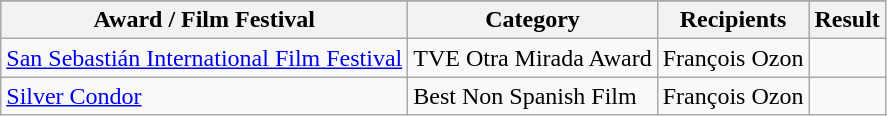<table class="wikitable">
<tr style="background:#ccc; text-align:center;">
</tr>
<tr style="background:#ccc; text-align:center;">
<th>Award / Film Festival</th>
<th>Category</th>
<th>Recipients</th>
<th>Result</th>
</tr>
<tr>
<td><a href='#'>San Sebastián International Film Festival</a></td>
<td>TVE Otra Mirada Award</td>
<td>François Ozon</td>
<td></td>
</tr>
<tr>
<td><a href='#'>Silver Condor</a></td>
<td>Best Non Spanish Film</td>
<td>François Ozon</td>
<td></td>
</tr>
</table>
